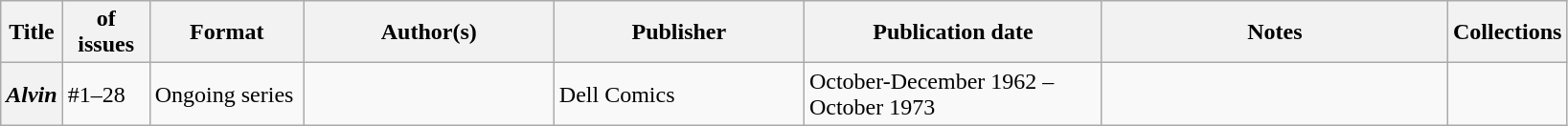<table class="wikitable">
<tr>
<th>Title</th>
<th style="width:40pt"> of issues</th>
<th style="width:75pt">Format</th>
<th style="width:125pt">Author(s)</th>
<th style="width:125pt">Publisher</th>
<th style="width:150pt">Publication date</th>
<th style="width:175pt">Notes</th>
<th>Collections</th>
</tr>
<tr>
<th><em>Alvin</em></th>
<td>#1–28</td>
<td>Ongoing series</td>
<td></td>
<td>Dell Comics</td>
<td>October-December 1962 – October 1973</td>
<td></td>
<td></td>
</tr>
</table>
